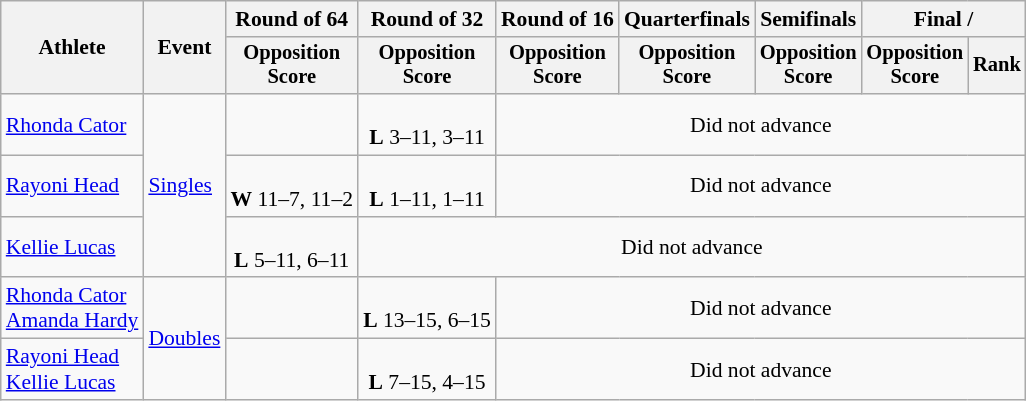<table class=wikitable style="font-size:90%">
<tr>
<th rowspan="2">Athlete</th>
<th rowspan="2">Event</th>
<th>Round of 64</th>
<th>Round of 32</th>
<th>Round of 16</th>
<th>Quarterfinals</th>
<th>Semifinals</th>
<th colspan=2>Final / </th>
</tr>
<tr style="font-size:95%">
<th>Opposition<br>Score</th>
<th>Opposition<br>Score</th>
<th>Opposition<br>Score</th>
<th>Opposition<br>Score</th>
<th>Opposition<br>Score</th>
<th>Opposition<br>Score</th>
<th>Rank</th>
</tr>
<tr align=center>
<td align=left><a href='#'>Rhonda Cator</a></td>
<td align=left rowspan=3><a href='#'>Singles</a></td>
<td></td>
<td> <br> <strong>L</strong> 3–11, 3–11</td>
<td COLSPAN=5>Did not advance</td>
</tr>
<tr align=center>
<td align=left><a href='#'>Rayoni Head</a></td>
<td> <br> <strong>W</strong> 11–7, 11–2</td>
<td> <br> <strong>L</strong> 1–11, 1–11</td>
<td COLSPAN=5>Did not advance</td>
</tr>
<tr ALIGN=CENTER>
<td align=left><a href='#'>Kellie Lucas</a></td>
<td> <br> <strong>L</strong> 5–11, 6–11</td>
<td COLSPAN=6>Did not advance</td>
</tr>
<tr align=center>
<td ALIGN=LEFT><a href='#'>Rhonda Cator</a><br><a href='#'>Amanda Hardy</a></td>
<td rowspan=2><a href='#'>Doubles</a></td>
<td></td>
<td> <br> <strong>L</strong> 13–15, 6–15</td>
<td COLSPAN=5>Did not advance</td>
</tr>
<tr ALIGN=CENTER>
<td align=left><a href='#'>Rayoni Head</a><br><a href='#'>Kellie Lucas</a></td>
<td></td>
<td> <br> <strong>L</strong> 7–15, 4–15</td>
<td COLSPAN=5>Did not advance</td>
</tr>
</table>
